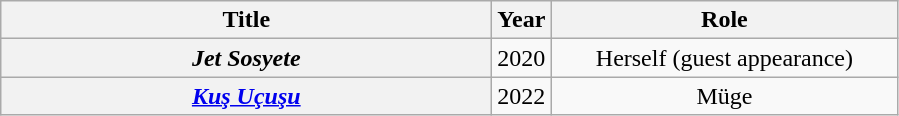<table class="wikitable sortable plainrowheaders" style="text-align: center;">
<tr>
<th scope="col" style="width: 20em;">Title</th>
<th scope="col">Year</th>
<th scope="col" style="width: 14em;">Role</th>
</tr>
<tr>
<th scope="row"><em>Jet Sosyete</em></th>
<td>2020</td>
<td>Herself (guest appearance)</td>
</tr>
<tr>
<th scope="row"><em><a href='#'>Kuş Uçuşu</a></em></th>
<td>2022</td>
<td>Müge</td>
</tr>
</table>
